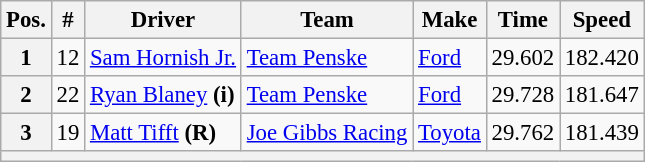<table class="wikitable" style="font-size:95%">
<tr>
<th>Pos.</th>
<th>#</th>
<th>Driver</th>
<th>Team</th>
<th>Make</th>
<th>Time</th>
<th>Speed</th>
</tr>
<tr>
<th>1</th>
<td>12</td>
<td><a href='#'>Sam Hornish Jr.</a></td>
<td><a href='#'>Team Penske</a></td>
<td><a href='#'>Ford</a></td>
<td>29.602</td>
<td>182.420</td>
</tr>
<tr>
<th>2</th>
<td>22</td>
<td><a href='#'>Ryan Blaney</a> <strong>(i)</strong></td>
<td><a href='#'>Team Penske</a></td>
<td><a href='#'>Ford</a></td>
<td>29.728</td>
<td>181.647</td>
</tr>
<tr>
<th>3</th>
<td>19</td>
<td><a href='#'>Matt Tifft</a> <strong>(R)</strong></td>
<td><a href='#'>Joe Gibbs Racing</a></td>
<td><a href='#'>Toyota</a></td>
<td>29.762</td>
<td>181.439</td>
</tr>
<tr>
<th colspan="7"></th>
</tr>
</table>
